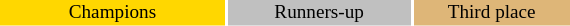<table class="toccolours" style="width:30em; text-align:center; font-size:80%;">
<tr>
<td style="background:gold;color:black; width: 30px">Champions</td>
<td style="background:silver;color:black; width: 40px">Runners-up</td>
<td style="background:#deb678;color:black; width: 40px">Third place</td>
</tr>
<tr>
</tr>
</table>
